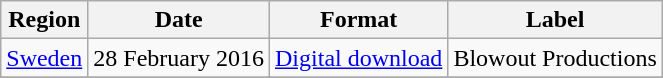<table class=wikitable>
<tr>
<th>Region</th>
<th>Date</th>
<th>Format</th>
<th>Label</th>
</tr>
<tr>
<td><a href='#'>Sweden</a></td>
<td>28 February 2016</td>
<td><a href='#'>Digital download</a></td>
<td>Blowout Productions</td>
</tr>
<tr>
</tr>
</table>
